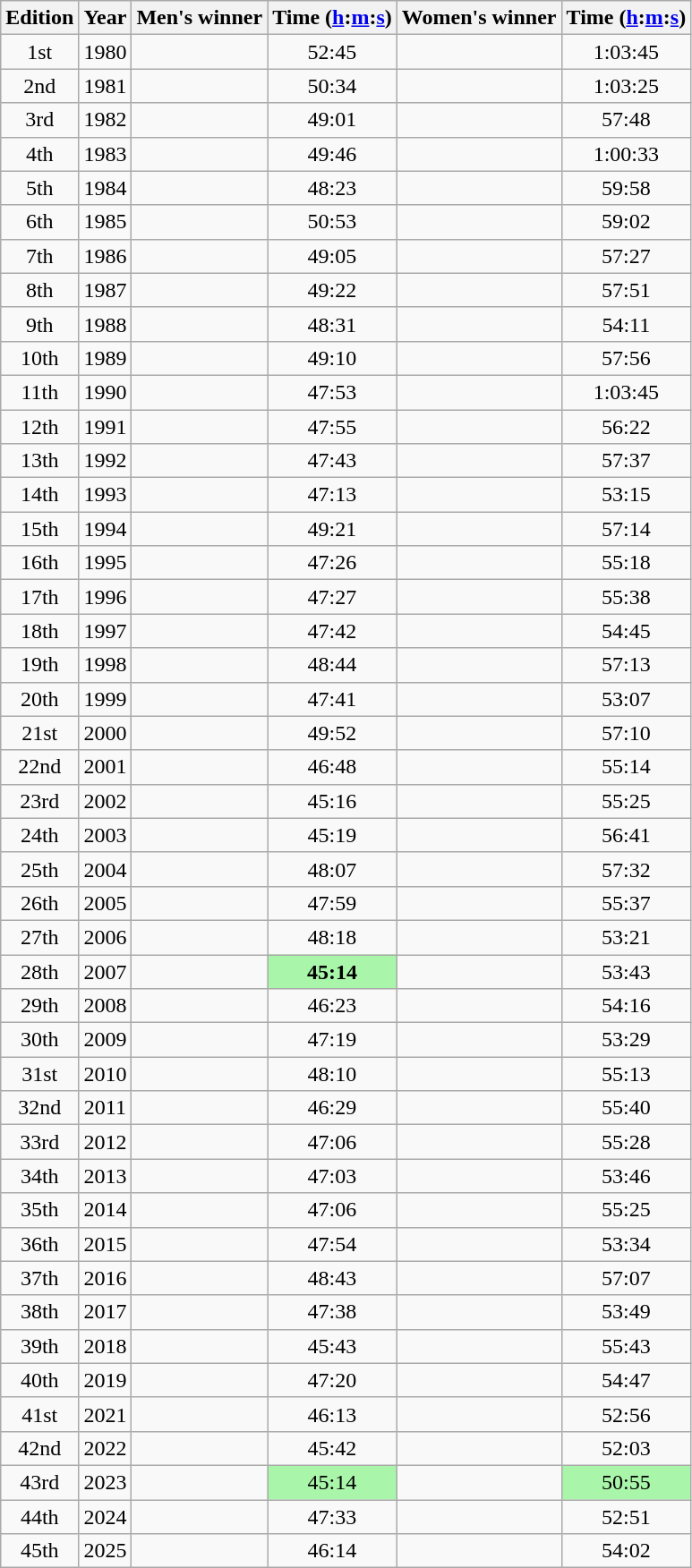<table class="wikitable sortable" style="text-align:center">
<tr>
<th class=unsortable>Edition</th>
<th>Year</th>
<th class=unsortable>Men's winner</th>
<th>Time (<a href='#'>h</a>:<a href='#'>m</a>:<a href='#'>s</a>)</th>
<th class=unsortable>Women's winner</th>
<th>Time (<a href='#'>h</a>:<a href='#'>m</a>:<a href='#'>s</a>)</th>
</tr>
<tr>
<td>1st</td>
<td>1980</td>
<td align=left></td>
<td>52:45</td>
<td align=left></td>
<td>1:03:45</td>
</tr>
<tr>
<td>2nd</td>
<td>1981</td>
<td align=left></td>
<td>50:34</td>
<td align=left></td>
<td>1:03:25</td>
</tr>
<tr>
<td>3rd</td>
<td>1982</td>
<td align=left></td>
<td>49:01</td>
<td align=left></td>
<td>57:48</td>
</tr>
<tr>
<td>4th</td>
<td>1983</td>
<td align=left></td>
<td>49:46</td>
<td align=left></td>
<td>1:00:33</td>
</tr>
<tr>
<td>5th</td>
<td>1984</td>
<td align=left></td>
<td>48:23</td>
<td align=left></td>
<td>59:58</td>
</tr>
<tr>
<td>6th</td>
<td>1985</td>
<td align=left></td>
<td>50:53</td>
<td align=left></td>
<td>59:02</td>
</tr>
<tr>
<td>7th</td>
<td>1986</td>
<td align=left></td>
<td>49:05</td>
<td align=left></td>
<td>57:27</td>
</tr>
<tr>
<td>8th</td>
<td>1987</td>
<td align=left></td>
<td>49:22</td>
<td align=left></td>
<td>57:51</td>
</tr>
<tr>
<td>9th</td>
<td>1988</td>
<td align=left></td>
<td>48:31</td>
<td align=left></td>
<td>54:11</td>
</tr>
<tr>
<td>10th</td>
<td>1989</td>
<td align=left></td>
<td>49:10</td>
<td align=left></td>
<td>57:56</td>
</tr>
<tr>
<td>11th</td>
<td>1990</td>
<td align=left></td>
<td>47:53</td>
<td align=left></td>
<td>1:03:45</td>
</tr>
<tr>
<td>12th</td>
<td>1991</td>
<td align=left></td>
<td>47:55</td>
<td align=left></td>
<td>56:22</td>
</tr>
<tr>
<td>13th</td>
<td>1992</td>
<td align=left></td>
<td>47:43</td>
<td align=left></td>
<td>57:37</td>
</tr>
<tr>
<td>14th</td>
<td>1993</td>
<td align=left></td>
<td>47:13</td>
<td align=left></td>
<td>53:15</td>
</tr>
<tr>
<td>15th</td>
<td>1994</td>
<td align=left></td>
<td>49:21</td>
<td align=left></td>
<td>57:14</td>
</tr>
<tr>
<td>16th</td>
<td>1995</td>
<td align=left></td>
<td>47:26</td>
<td align=left></td>
<td>55:18</td>
</tr>
<tr>
<td>17th</td>
<td>1996</td>
<td align=left></td>
<td>47:27</td>
<td align=left></td>
<td>55:38</td>
</tr>
<tr>
<td>18th</td>
<td>1997</td>
<td align=left></td>
<td>47:42</td>
<td align=left></td>
<td>54:45</td>
</tr>
<tr>
<td>19th</td>
<td>1998</td>
<td align=left></td>
<td>48:44</td>
<td align=left></td>
<td>57:13</td>
</tr>
<tr>
<td>20th</td>
<td>1999</td>
<td align=left></td>
<td>47:41</td>
<td align=left></td>
<td>53:07</td>
</tr>
<tr>
<td>21st</td>
<td>2000</td>
<td align=left></td>
<td>49:52</td>
<td align=left></td>
<td>57:10</td>
</tr>
<tr>
<td>22nd</td>
<td>2001</td>
<td align=left></td>
<td>46:48</td>
<td align=left></td>
<td>55:14</td>
</tr>
<tr>
<td>23rd</td>
<td>2002</td>
<td align=left></td>
<td>45:16</td>
<td align=left></td>
<td>55:25</td>
</tr>
<tr>
<td>24th</td>
<td>2003</td>
<td align=left></td>
<td>45:19</td>
<td align=left></td>
<td>56:41</td>
</tr>
<tr>
<td>25th</td>
<td>2004</td>
<td align=left></td>
<td>48:07</td>
<td align=left></td>
<td>57:32</td>
</tr>
<tr>
<td>26th</td>
<td>2005</td>
<td align=left></td>
<td>47:59</td>
<td align=left></td>
<td>55:37</td>
</tr>
<tr>
<td>27th</td>
<td>2006</td>
<td align=left></td>
<td>48:18</td>
<td align=left></td>
<td>53:21</td>
</tr>
<tr>
<td>28th</td>
<td>2007</td>
<td align=left></td>
<td bgcolor=#A9F5A9><strong>45:14</strong></td>
<td align=left></td>
<td>53:43</td>
</tr>
<tr>
<td>29th</td>
<td>2008</td>
<td align=left></td>
<td>46:23</td>
<td align=left></td>
<td>54:16</td>
</tr>
<tr>
<td>30th</td>
<td>2009</td>
<td align=left></td>
<td>47:19</td>
<td align=left></td>
<td>53:29</td>
</tr>
<tr>
<td>31st</td>
<td>2010</td>
<td align=left></td>
<td>48:10</td>
<td align=left></td>
<td>55:13</td>
</tr>
<tr>
<td>32nd</td>
<td>2011</td>
<td align=left></td>
<td>46:29</td>
<td align=left></td>
<td>55:40</td>
</tr>
<tr>
<td>33rd</td>
<td>2012</td>
<td align=left></td>
<td>47:06</td>
<td align=left></td>
<td>55:28</td>
</tr>
<tr>
<td>34th </td>
<td>2013</td>
<td align=left></td>
<td>47:03</td>
<td align=left></td>
<td>53:46</td>
</tr>
<tr>
<td>35th</td>
<td>2014</td>
<td align=left></td>
<td>47:06</td>
<td align=left></td>
<td>55:25</td>
</tr>
<tr>
<td>36th</td>
<td>2015</td>
<td align=left></td>
<td>47:54</td>
<td align=left></td>
<td>53:34</td>
</tr>
<tr>
<td>37th</td>
<td>2016</td>
<td align=left></td>
<td>48:43</td>
<td align=left></td>
<td>57:07</td>
</tr>
<tr>
<td>38th</td>
<td>2017</td>
<td align=left></td>
<td>47:38</td>
<td align=left></td>
<td>53:49</td>
</tr>
<tr>
<td>39th</td>
<td>2018</td>
<td align=left></td>
<td>45:43</td>
<td align=left></td>
<td>55:43</td>
</tr>
<tr>
<td>40th</td>
<td>2019</td>
<td align=left></td>
<td>47:20</td>
<td align=left></td>
<td>54:47</td>
</tr>
<tr>
<td>41st</td>
<td>2021</td>
<td align=left></td>
<td>46:13</td>
<td align=left></td>
<td>52:56</td>
</tr>
<tr>
<td>42nd</td>
<td>2022</td>
<td align=left></td>
<td>45:42</td>
<td align=left></td>
<td>52:03</td>
</tr>
<tr>
<td>43rd</td>
<td>2023</td>
<td align=left></td>
<td bgcolor=#A9F5A9>45:14</td>
<td align=left></td>
<td bgcolor=#A9F5A9>50:55</td>
</tr>
<tr>
<td>44th</td>
<td>2024</td>
<td align=left></td>
<td>47:33</td>
<td align=left></td>
<td>52:51</td>
</tr>
<tr>
<td>45th</td>
<td>2025</td>
<td align=left></td>
<td>46:14</td>
<td align=left></td>
<td>54:02</td>
</tr>
</table>
